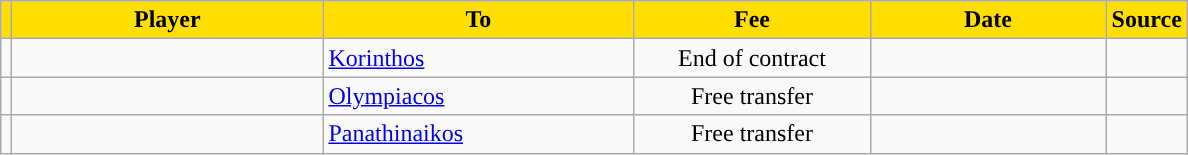<table class="wikitable sortable">
<tr>
<th style="background:#FFDE00"></th>
<th width=200 style="background:#FFDE00">Player</th>
<th width=200 style="background:#FFDE00">To</th>
<th width=150 style="background:#FFDE00">Fee</th>
<th width=150 style="background:#FFDE00">Date</th>
<th style="background:#FFDE00">Source</th>
</tr>
<tr>
<td align=center></td>
<td></td>
<td> <a href='#'>Korinthos</a></td>
<td align=center>End of contract</td>
<td align=center></td>
<td align=center></td>
</tr>
<tr>
<td align=center></td>
<td></td>
<td> <a href='#'>Olympiacos</a></td>
<td align=center>Free transfer</td>
<td align=center></td>
<td align=center></td>
</tr>
<tr>
<td align=center></td>
<td></td>
<td> <a href='#'>Panathinaikos</a></td>
<td align=center>Free transfer</td>
<td align=center></td>
<td align=center></td>
</tr>
</table>
